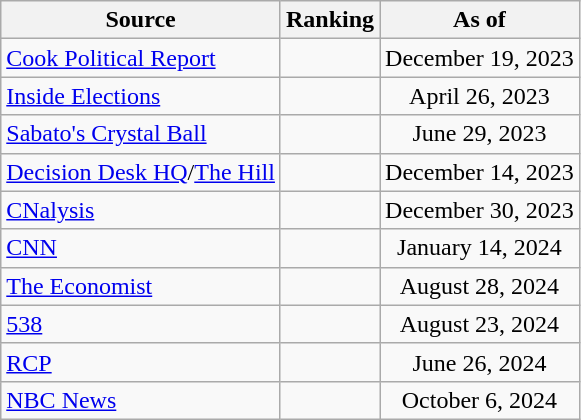<table class="wikitable" style="text-align:center">
<tr>
<th>Source</th>
<th>Ranking</th>
<th>As of</th>
</tr>
<tr>
<td style="text-align:left"><a href='#'>Cook Political Report</a></td>
<td></td>
<td>December 19, 2023</td>
</tr>
<tr>
<td style="text-align:left"><a href='#'>Inside Elections</a></td>
<td></td>
<td>April 26, 2023</td>
</tr>
<tr>
<td style="text-align:left"><a href='#'>Sabato's Crystal Ball</a></td>
<td></td>
<td>June 29, 2023</td>
</tr>
<tr>
<td style="text-align:left"><a href='#'>Decision Desk HQ</a>/<a href='#'>The Hill</a></td>
<td></td>
<td>December 14, 2023</td>
</tr>
<tr>
<td style="text-align:left"><a href='#'>CNalysis</a></td>
<td></td>
<td>December 30, 2023</td>
</tr>
<tr>
<td style="text-align:left"><a href='#'>CNN</a></td>
<td></td>
<td>January 14, 2024</td>
</tr>
<tr>
<td style="text-align:left"><a href='#'>The Economist</a></td>
<td></td>
<td>August 28, 2024</td>
</tr>
<tr>
<td style="text-align:left"><a href='#'>538</a></td>
<td></td>
<td>August 23, 2024</td>
</tr>
<tr>
<td style="text-align:left"><a href='#'>RCP</a></td>
<td></td>
<td>June 26, 2024</td>
</tr>
<tr>
<td style="text-align:left"><a href='#'>NBC News</a></td>
<td></td>
<td>October 6, 2024</td>
</tr>
</table>
